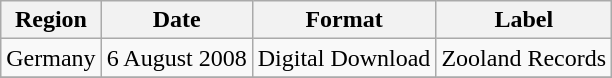<table class=wikitable>
<tr>
<th>Region</th>
<th>Date</th>
<th>Format</th>
<th>Label</th>
</tr>
<tr>
<td>Germany</td>
<td>6 August 2008</td>
<td>Digital Download</td>
<td>Zooland Records</td>
</tr>
<tr>
</tr>
</table>
